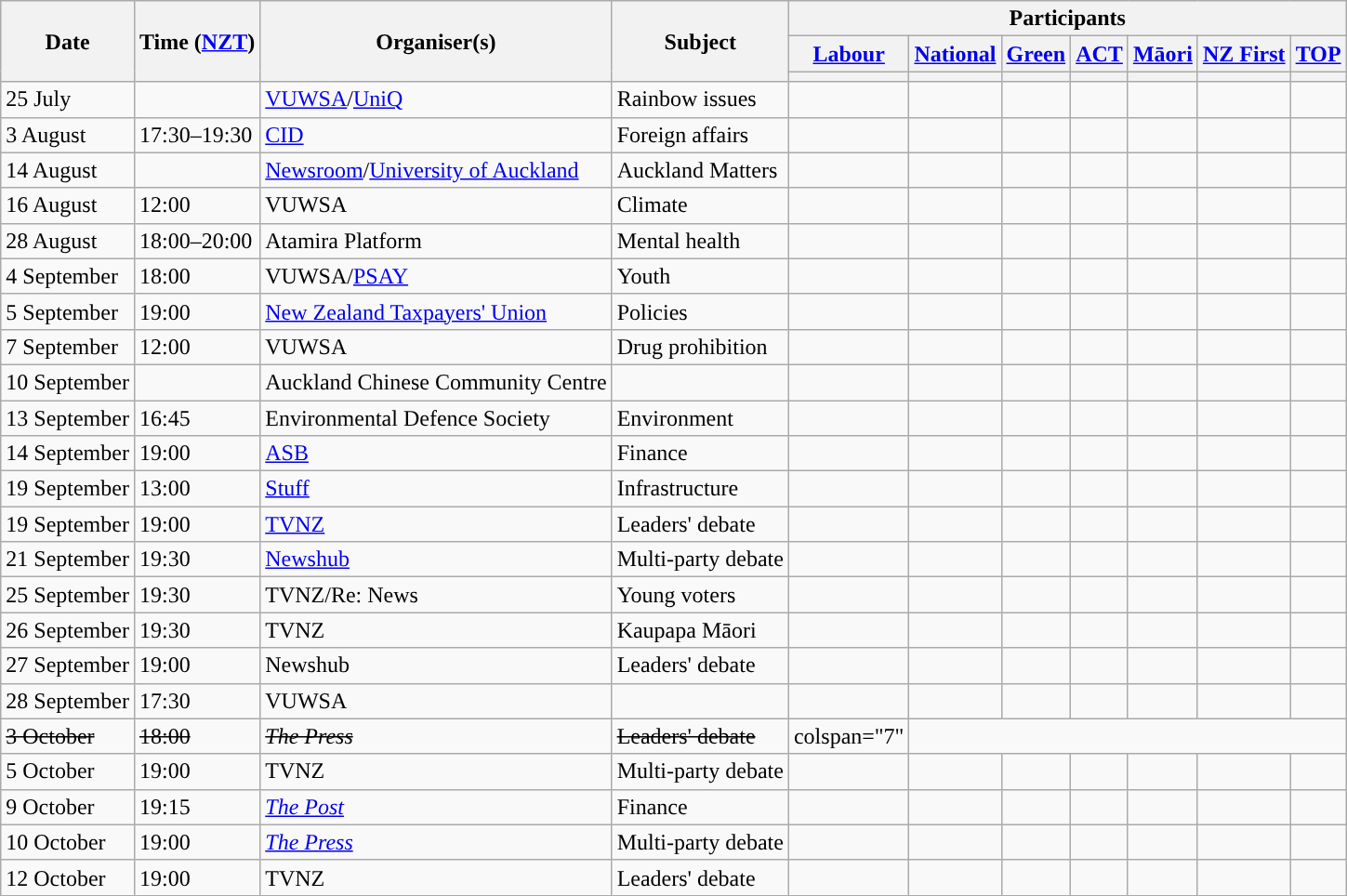<table class="wikitable collapsed">
<tr>
<th rowspan="3">Date</th>
<th rowspan="3">Time (<a href='#'>NZT</a>)</th>
<th rowspan="3">Organiser(s)</th>
<th rowspan="3">Subject</th>
<th colspan="9">Participants</th>
</tr>
<tr>
<th><a href='#'>Labour</a></th>
<th><a href='#'>National</a></th>
<th><a href='#'>Green</a></th>
<th><a href='#'>ACT</a></th>
<th><a href='#'>Māori</a></th>
<th><a href='#'>NZ First</a></th>
<th><a href='#'>TOP</a></th>
</tr>
<tr>
<th style="background:"></th>
<th style="background:"></th>
<th style="background:"></th>
<th style="background:"></th>
<th style="background:"></th>
<th style="background:"></th>
<th style="background:"></th>
</tr>
<tr>
<td>25 July</td>
<td></td>
<td><a href='#'>VUWSA</a>/<a href='#'>UniQ</a></td>
<td>Rainbow issues</td>
<td></td>
<td></td>
<td></td>
<td></td>
<td></td>
<td></td>
<td></td>
</tr>
<tr>
<td>3 August</td>
<td>17:30–19:30</td>
<td><a href='#'>CID</a></td>
<td>Foreign affairs</td>
<td></td>
<td></td>
<td></td>
<td></td>
<td></td>
<td></td>
<td></td>
</tr>
<tr>
<td>14 August</td>
<td></td>
<td><a href='#'>Newsroom</a>/<a href='#'>University of Auckland</a></td>
<td>Auckland Matters</td>
<td></td>
<td></td>
<td></td>
<td></td>
<td></td>
<td></td>
<td></td>
</tr>
<tr>
<td>16 August</td>
<td>12:00</td>
<td>VUWSA</td>
<td>Climate</td>
<td></td>
<td></td>
<td></td>
<td></td>
<td></td>
<td></td>
<td></td>
</tr>
<tr>
<td>28 August</td>
<td>18:00–20:00</td>
<td>Atamira Platform</td>
<td>Mental health</td>
<td></td>
<td></td>
<td></td>
<td></td>
<td></td>
<td></td>
<td></td>
</tr>
<tr>
<td>4 September</td>
<td>18:00</td>
<td>VUWSA/<a href='#'>PSAY</a></td>
<td>Youth</td>
<td></td>
<td></td>
<td></td>
<td></td>
<td></td>
<td></td>
<td></td>
</tr>
<tr>
<td>5 September</td>
<td>19:00</td>
<td><a href='#'>New Zealand Taxpayers' Union</a></td>
<td>Policies</td>
<td></td>
<td></td>
<td></td>
<td></td>
<td></td>
<td></td>
<td></td>
</tr>
<tr>
<td>7 September</td>
<td>12:00</td>
<td>VUWSA</td>
<td>Drug prohibition</td>
<td></td>
<td></td>
<td></td>
<td></td>
<td></td>
<td></td>
<td></td>
</tr>
<tr>
<td>10 September</td>
<td></td>
<td>Auckland Chinese Community Centre</td>
<td></td>
<td></td>
<td></td>
<td></td>
<td></td>
<td></td>
<td></td>
<td></td>
</tr>
<tr>
<td>13 September</td>
<td>16:45</td>
<td>Environmental Defence Society</td>
<td>Environment</td>
<td></td>
<td></td>
<td></td>
<td></td>
<td></td>
<td></td>
<td></td>
</tr>
<tr>
<td>14 September</td>
<td>19:00</td>
<td><a href='#'>ASB</a></td>
<td>Finance</td>
<td></td>
<td></td>
<td></td>
<td></td>
<td></td>
<td></td>
<td></td>
</tr>
<tr>
<td>19 September</td>
<td>13:00</td>
<td><a href='#'>Stuff</a></td>
<td>Infrastructure</td>
<td></td>
<td></td>
<td></td>
<td></td>
<td></td>
<td></td>
<td></td>
</tr>
<tr>
<td>19 September</td>
<td>19:00</td>
<td><a href='#'>TVNZ</a></td>
<td>Leaders' debate</td>
<td></td>
<td></td>
<td></td>
<td></td>
<td></td>
<td></td>
<td></td>
</tr>
<tr>
<td>21 September</td>
<td>19:30</td>
<td><a href='#'>Newshub</a></td>
<td>Multi-party debate</td>
<td></td>
<td></td>
<td></td>
<td></td>
<td></td>
<td></td>
<td></td>
</tr>
<tr>
<td>25 September</td>
<td>19:30</td>
<td>TVNZ/Re: News</td>
<td>Young voters</td>
<td></td>
<td></td>
<td></td>
<td></td>
<td></td>
<td></td>
<td></td>
</tr>
<tr>
<td>26 September</td>
<td>19:30</td>
<td>TVNZ</td>
<td>Kaupapa Māori</td>
<td></td>
<td></td>
<td></td>
<td></td>
<td></td>
<td></td>
<td></td>
</tr>
<tr>
<td>27 September</td>
<td>19:00</td>
<td>Newshub</td>
<td>Leaders' debate</td>
<td></td>
<td></td>
<td></td>
<td></td>
<td></td>
<td></td>
<td></td>
</tr>
<tr>
<td>28 September</td>
<td>17:30</td>
<td>VUWSA</td>
<td></td>
<td></td>
<td></td>
<td></td>
<td></td>
<td></td>
<td></td>
<td></td>
</tr>
<tr>
<td><s>3 October</s></td>
<td><s>18:00</s></td>
<td><s><em>The Press</em></s></td>
<td><s>Leaders' debate</s></td>
<td>colspan="7" </td>
</tr>
<tr>
<td>5 October</td>
<td>19:00</td>
<td>TVNZ</td>
<td>Multi-party debate</td>
<td></td>
<td></td>
<td></td>
<td></td>
<td></td>
<td></td>
<td></td>
</tr>
<tr>
<td>9 October</td>
<td>19:15</td>
<td><em><a href='#'>The Post</a></em></td>
<td>Finance</td>
<td></td>
<td></td>
<td></td>
<td></td>
<td></td>
<td></td>
<td></td>
</tr>
<tr>
<td>10 October</td>
<td>19:00</td>
<td><em><a href='#'>The Press</a></em></td>
<td>Multi-party debate</td>
<td></td>
<td></td>
<td></td>
<td></td>
<td></td>
<td></td>
<td></td>
</tr>
<tr>
<td>12 October</td>
<td>19:00</td>
<td>TVNZ</td>
<td>Leaders' debate</td>
<td></td>
<td></td>
<td></td>
<td></td>
<td></td>
<td></td>
<td></td>
</tr>
</table>
